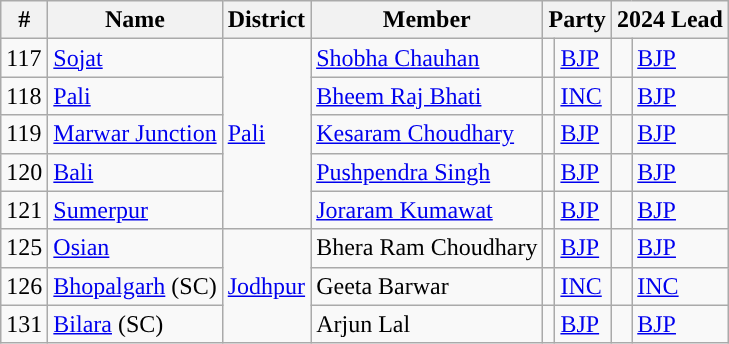<table class="wikitable">
<tr>
<th>#</th>
<th>Name</th>
<th>District</th>
<th>Member</th>
<th colspan="2">Party</th>
<th colspan="2">2024 Lead</th>
</tr>
<tr>
<td>117</td>
<td><a href='#'>Sojat</a></td>
<td rowspan="5"><a href='#'>Pali</a></td>
<td><a href='#'>Shobha Chauhan</a></td>
<td style="background-color: "></td>
<td><a href='#'>BJP</a></td>
<td style="background-color: "></td>
<td><a href='#'>BJP</a></td>
</tr>
<tr>
<td>118</td>
<td><a href='#'>Pali</a></td>
<td><a href='#'>Bheem Raj Bhati</a></td>
<td style="background-color: "></td>
<td><a href='#'>INC</a></td>
<td style="background-color: "></td>
<td><a href='#'>BJP</a></td>
</tr>
<tr>
<td>119</td>
<td><a href='#'>Marwar Junction</a></td>
<td><a href='#'>Kesaram Choudhary</a></td>
<td style="background-color: "></td>
<td><a href='#'>BJP</a></td>
<td style="background-color: "></td>
<td><a href='#'>BJP</a></td>
</tr>
<tr>
<td>120</td>
<td><a href='#'>Bali</a></td>
<td><a href='#'>Pushpendra Singh</a></td>
<td style="background-color: "></td>
<td><a href='#'>BJP</a></td>
<td style="background-color: "></td>
<td><a href='#'>BJP</a></td>
</tr>
<tr>
<td>121</td>
<td><a href='#'>Sumerpur</a></td>
<td><a href='#'>Joraram Kumawat</a></td>
<td style="background-color: "></td>
<td><a href='#'>BJP</a></td>
<td style="background-color: "></td>
<td><a href='#'>BJP</a></td>
</tr>
<tr>
<td>125</td>
<td><a href='#'>Osian</a></td>
<td rowspan="3"><a href='#'>Jodhpur</a></td>
<td>Bhera Ram Choudhary</td>
<td style="background-color: "></td>
<td><a href='#'>BJP</a></td>
<td style="background-color: "></td>
<td><a href='#'>BJP</a></td>
</tr>
<tr>
<td>126</td>
<td><a href='#'>Bhopalgarh</a> (SC)</td>
<td>Geeta Barwar</td>
<td style="background-color: "></td>
<td><a href='#'>INC</a></td>
<td style="background-color: "></td>
<td><a href='#'>INC</a></td>
</tr>
<tr>
<td>131</td>
<td><a href='#'>Bilara</a> (SC)</td>
<td>Arjun Lal</td>
<td style="background-color: "></td>
<td><a href='#'>BJP</a></td>
<td style="background-color: "></td>
<td><a href='#'>BJP</a></td>
</tr>
</table>
